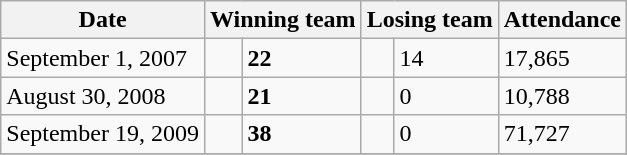<table class=wikitable>
<tr>
<th>Date</th>
<th colspan=2>Winning team</th>
<th colspan=2>Losing team</th>
<th>Attendance</th>
</tr>
<tr>
<td>September 1, 2007</td>
<td style=><strong><a href='#'></a></strong></td>
<td><strong>22</strong></td>
<td style=><strong><a href='#'></a></strong></td>
<td>14</td>
<td>17,865</td>
</tr>
<tr>
<td>August 30, 2008</td>
<td style=><strong><a href='#'></a></strong></td>
<td><strong>21</strong></td>
<td style=><strong><a href='#'></a></strong></td>
<td>0</td>
<td>10,788</td>
</tr>
<tr>
<td>September 19, 2009</td>
<td style=><strong><a href='#'></a></strong></td>
<td><strong>38</strong></td>
<td style=><strong><a href='#'></a></strong></td>
<td>0</td>
<td>71,727</td>
</tr>
<tr>
</tr>
</table>
